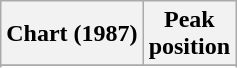<table class="wikitable sortable plainrowheaders">
<tr>
<th scope="col">Chart (1987)</th>
<th scope="col">Peak<br>position</th>
</tr>
<tr>
</tr>
<tr>
</tr>
<tr>
</tr>
</table>
